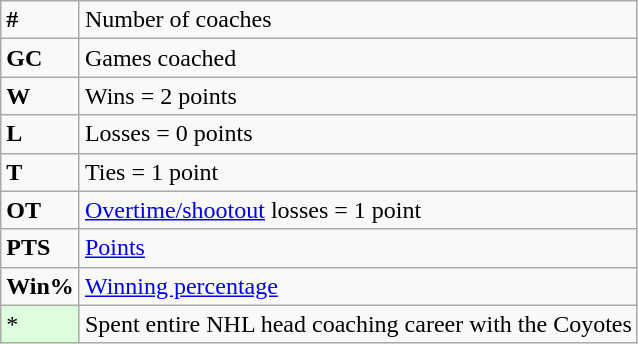<table class="wikitable">
<tr>
<td><strong>#</strong></td>
<td>Number of coaches</td>
</tr>
<tr>
<td><strong>GC</strong></td>
<td>Games coached</td>
</tr>
<tr>
<td><strong>W</strong></td>
<td>Wins = 2 points</td>
</tr>
<tr>
<td><strong>L</strong></td>
<td>Losses = 0 points</td>
</tr>
<tr>
<td><strong>T</strong></td>
<td>Ties = 1 point</td>
</tr>
<tr>
<td><strong>OT</strong></td>
<td><a href='#'>Overtime/shootout</a> losses = 1 point</td>
</tr>
<tr>
<td><strong>PTS</strong></td>
<td><a href='#'>Points</a></td>
</tr>
<tr>
<td><strong>Win%</strong></td>
<td><a href='#'>Winning percentage</a></td>
</tr>
<tr>
<td style="background-color:#ddffdd">*</td>
<td>Spent entire NHL head coaching career with the Coyotes</td>
</tr>
</table>
